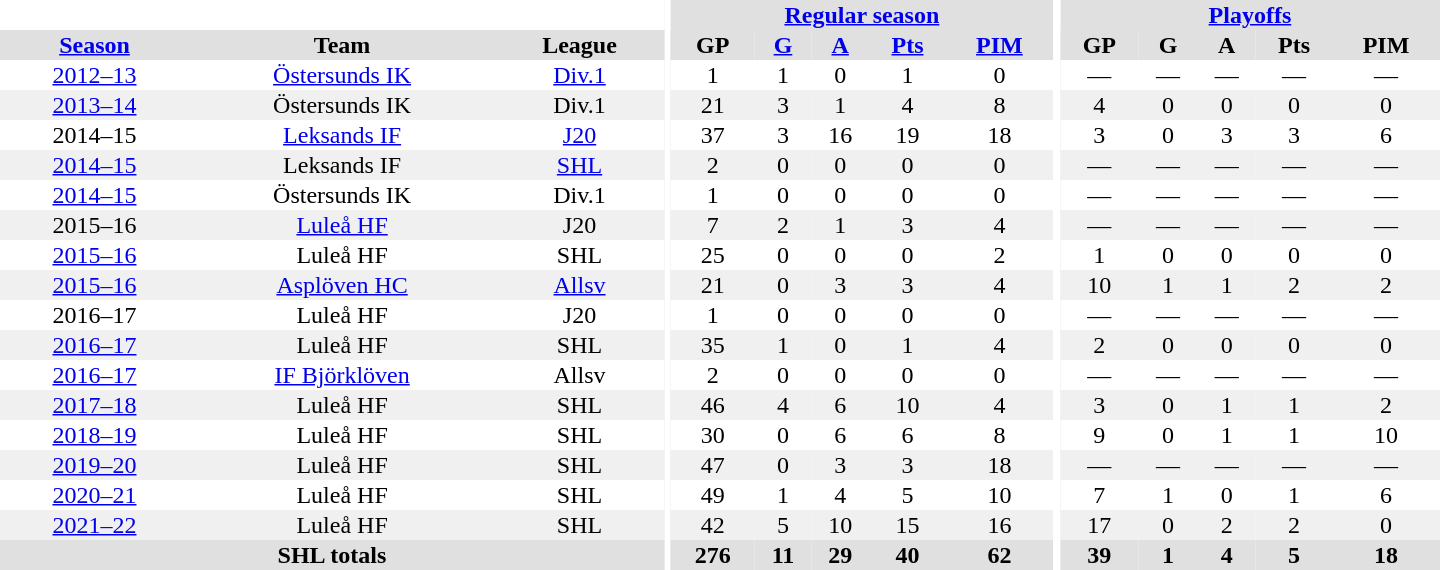<table border="0" cellpadding="1" cellspacing="0" style="text-align:center; width:60em">
<tr bgcolor="#e0e0e0">
<th colspan="3" bgcolor="#ffffff"></th>
<th rowspan="99" bgcolor="#ffffff"></th>
<th colspan="5"><a href='#'>Regular season</a></th>
<th rowspan="99" bgcolor="#ffffff"></th>
<th colspan="5"><a href='#'>Playoffs</a></th>
</tr>
<tr bgcolor="#e0e0e0">
<th><a href='#'>Season</a></th>
<th>Team</th>
<th>League</th>
<th>GP</th>
<th><a href='#'>G</a></th>
<th><a href='#'>A</a></th>
<th><a href='#'>Pts</a></th>
<th><a href='#'>PIM</a></th>
<th>GP</th>
<th>G</th>
<th>A</th>
<th>Pts</th>
<th>PIM</th>
</tr>
<tr>
<td><a href='#'>2012–13</a></td>
<td><a href='#'>Östersunds IK</a></td>
<td><a href='#'>Div.1</a></td>
<td>1</td>
<td>1</td>
<td>0</td>
<td>1</td>
<td>0</td>
<td>—</td>
<td>—</td>
<td>—</td>
<td>—</td>
<td>—</td>
</tr>
<tr bgcolor="#f0f0f0">
<td><a href='#'>2013–14</a></td>
<td>Östersunds IK</td>
<td>Div.1</td>
<td>21</td>
<td>3</td>
<td>1</td>
<td>4</td>
<td>8</td>
<td>4</td>
<td>0</td>
<td>0</td>
<td>0</td>
<td>0</td>
</tr>
<tr>
<td>2014–15</td>
<td><a href='#'>Leksands IF</a></td>
<td><a href='#'>J20</a></td>
<td>37</td>
<td>3</td>
<td>16</td>
<td>19</td>
<td>18</td>
<td>3</td>
<td>0</td>
<td>3</td>
<td>3</td>
<td>6</td>
</tr>
<tr bgcolor="#f0f0f0">
<td><a href='#'>2014–15</a></td>
<td>Leksands IF</td>
<td><a href='#'>SHL</a></td>
<td>2</td>
<td>0</td>
<td>0</td>
<td>0</td>
<td>0</td>
<td>—</td>
<td>—</td>
<td>—</td>
<td>—</td>
<td>—</td>
</tr>
<tr>
<td><a href='#'>2014–15</a></td>
<td>Östersunds IK</td>
<td>Div.1</td>
<td>1</td>
<td>0</td>
<td>0</td>
<td>0</td>
<td>0</td>
<td>—</td>
<td>—</td>
<td>—</td>
<td>—</td>
<td>—</td>
</tr>
<tr bgcolor="#f0f0f0">
<td>2015–16</td>
<td><a href='#'>Luleå HF</a></td>
<td>J20</td>
<td>7</td>
<td>2</td>
<td>1</td>
<td>3</td>
<td>4</td>
<td>—</td>
<td>—</td>
<td>—</td>
<td>—</td>
<td>—</td>
</tr>
<tr>
<td><a href='#'>2015–16</a></td>
<td>Luleå HF</td>
<td>SHL</td>
<td>25</td>
<td>0</td>
<td>0</td>
<td>0</td>
<td>2</td>
<td>1</td>
<td>0</td>
<td>0</td>
<td>0</td>
<td>0</td>
</tr>
<tr bgcolor="#f0f0f0">
<td><a href='#'>2015–16</a></td>
<td><a href='#'>Asplöven HC</a></td>
<td><a href='#'>Allsv</a></td>
<td>21</td>
<td>0</td>
<td>3</td>
<td>3</td>
<td>4</td>
<td>10</td>
<td>1</td>
<td>1</td>
<td>2</td>
<td>2</td>
</tr>
<tr>
<td>2016–17</td>
<td>Luleå HF</td>
<td>J20</td>
<td>1</td>
<td>0</td>
<td>0</td>
<td>0</td>
<td>0</td>
<td>—</td>
<td>—</td>
<td>—</td>
<td>—</td>
<td>—</td>
</tr>
<tr bgcolor="#f0f0f0">
<td><a href='#'>2016–17</a></td>
<td>Luleå HF</td>
<td>SHL</td>
<td>35</td>
<td>1</td>
<td>0</td>
<td>1</td>
<td>4</td>
<td>2</td>
<td>0</td>
<td>0</td>
<td>0</td>
<td>0</td>
</tr>
<tr>
<td><a href='#'>2016–17</a></td>
<td><a href='#'>IF Björklöven</a></td>
<td>Allsv</td>
<td>2</td>
<td>0</td>
<td>0</td>
<td>0</td>
<td>0</td>
<td>—</td>
<td>—</td>
<td>—</td>
<td>—</td>
<td>—</td>
</tr>
<tr bgcolor="#f0f0f0">
<td><a href='#'>2017–18</a></td>
<td>Luleå HF</td>
<td>SHL</td>
<td>46</td>
<td>4</td>
<td>6</td>
<td>10</td>
<td>4</td>
<td>3</td>
<td>0</td>
<td>1</td>
<td>1</td>
<td>2</td>
</tr>
<tr>
<td><a href='#'>2018–19</a></td>
<td>Luleå HF</td>
<td>SHL</td>
<td>30</td>
<td>0</td>
<td>6</td>
<td>6</td>
<td>8</td>
<td>9</td>
<td>0</td>
<td>1</td>
<td>1</td>
<td>10</td>
</tr>
<tr bgcolor="#f0f0f0">
<td><a href='#'>2019–20</a></td>
<td>Luleå HF</td>
<td>SHL</td>
<td>47</td>
<td>0</td>
<td>3</td>
<td>3</td>
<td>18</td>
<td>—</td>
<td>—</td>
<td>—</td>
<td>—</td>
<td>—</td>
</tr>
<tr>
<td><a href='#'>2020–21</a></td>
<td>Luleå HF</td>
<td>SHL</td>
<td>49</td>
<td>1</td>
<td>4</td>
<td>5</td>
<td>10</td>
<td>7</td>
<td>1</td>
<td>0</td>
<td>1</td>
<td>6</td>
</tr>
<tr bgcolor="#f0f0f0">
<td><a href='#'>2021–22</a></td>
<td>Luleå HF</td>
<td>SHL</td>
<td>42</td>
<td>5</td>
<td>10</td>
<td>15</td>
<td>16</td>
<td>17</td>
<td>0</td>
<td>2</td>
<td>2</td>
<td>0</td>
</tr>
<tr bgcolor="#e0e0e0">
<th colspan="3">SHL totals</th>
<th>276</th>
<th>11</th>
<th>29</th>
<th>40</th>
<th>62</th>
<th>39</th>
<th>1</th>
<th>4</th>
<th>5</th>
<th>18</th>
</tr>
</table>
